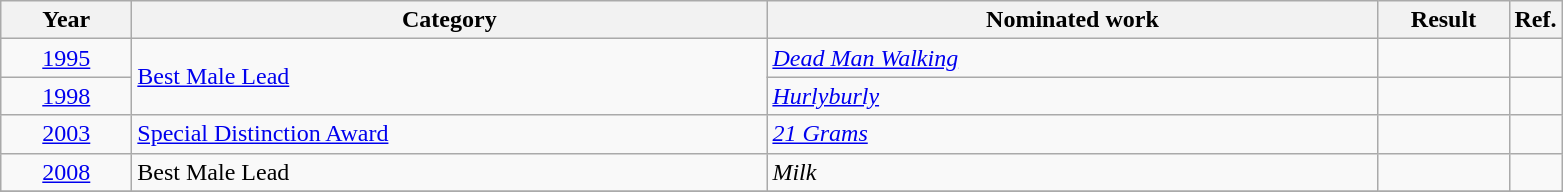<table class=wikitable>
<tr>
<th scope="col" style="width:5em;">Year</th>
<th scope="col" style="width:26em;">Category</th>
<th scope="col" style="width:25em;">Nominated work</th>
<th scope="col" style="width:5em;">Result</th>
<th>Ref.</th>
</tr>
<tr>
<td style="text-align:center;"><a href='#'>1995</a></td>
<td rowspan=2><a href='#'>Best Male Lead</a></td>
<td><em><a href='#'>Dead Man Walking</a></em></td>
<td></td>
<td></td>
</tr>
<tr>
<td style="text-align:center;"><a href='#'>1998</a></td>
<td><em><a href='#'>Hurlyburly</a></em></td>
<td></td>
<td></td>
</tr>
<tr>
<td style="text-align:center;"><a href='#'>2003</a></td>
<td><a href='#'>Special Distinction Award</a></td>
<td><em><a href='#'>21 Grams</a></em></td>
<td></td>
<td></td>
</tr>
<tr>
<td style="text-align:center;"><a href='#'>2008</a></td>
<td>Best Male Lead</td>
<td><em>Milk</em></td>
<td></td>
<td></td>
</tr>
<tr>
</tr>
</table>
